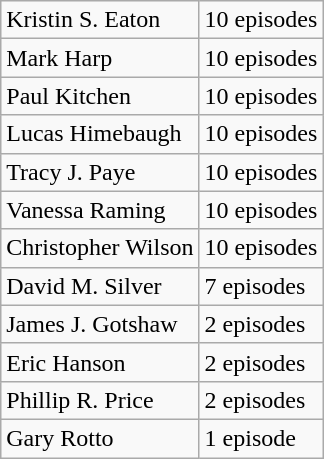<table class="wikitable">
<tr>
<td>Kristin S. Eaton</td>
<td>10 episodes</td>
</tr>
<tr>
<td>Mark Harp</td>
<td>10 episodes</td>
</tr>
<tr>
<td>Paul Kitchen</td>
<td>10 episodes</td>
</tr>
<tr>
<td>Lucas Himebaugh</td>
<td>10 episodes</td>
</tr>
<tr>
<td>Tracy J. Paye</td>
<td>10 episodes</td>
</tr>
<tr>
<td>Vanessa Raming</td>
<td>10 episodes</td>
</tr>
<tr>
<td>Christopher Wilson</td>
<td>10 episodes</td>
</tr>
<tr>
<td>David M. Silver</td>
<td>7 episodes</td>
</tr>
<tr>
<td>James J. Gotshaw</td>
<td>2 episodes</td>
</tr>
<tr>
<td>Eric Hanson</td>
<td>2 episodes</td>
</tr>
<tr>
<td>Phillip R. Price</td>
<td>2 episodes</td>
</tr>
<tr>
<td>Gary Rotto</td>
<td>1 episode</td>
</tr>
</table>
